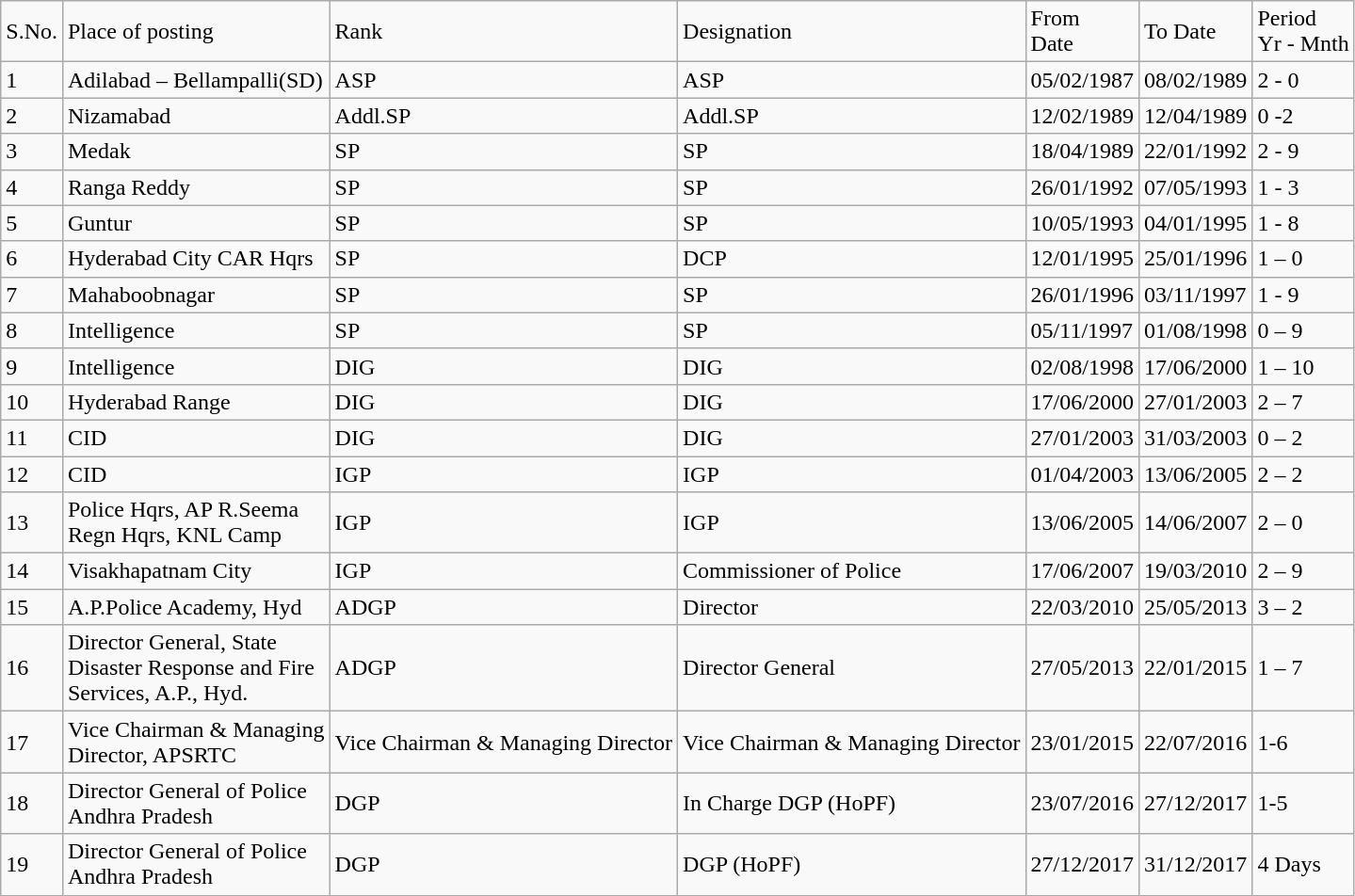<table class="wikitable">
<tr>
<td>S.No.</td>
<td>Place of posting</td>
<td>Rank</td>
<td>Designation</td>
<td>From<br>Date</td>
<td>To Date</td>
<td>Period<br>Yr - Mnth</td>
</tr>
<tr>
<td>1</td>
<td>Adilabad  – Bellampalli(SD)</td>
<td>ASP</td>
<td>ASP</td>
<td>05/02/1987</td>
<td>08/02/1989</td>
<td>2 - 0</td>
</tr>
<tr>
<td>2</td>
<td>Nizamabad</td>
<td>Addl.SP</td>
<td>Addl.SP</td>
<td>12/02/1989</td>
<td>12/04/1989</td>
<td>0 -2</td>
</tr>
<tr>
<td>3</td>
<td>Medak</td>
<td>SP</td>
<td>SP</td>
<td>18/04/1989</td>
<td>22/01/1992</td>
<td>2 - 9</td>
</tr>
<tr>
<td>4</td>
<td>Ranga  Reddy</td>
<td>SP</td>
<td>SP</td>
<td>26/01/1992</td>
<td>07/05/1993</td>
<td>1 - 3</td>
</tr>
<tr>
<td>5</td>
<td>Guntur</td>
<td>SP</td>
<td>SP</td>
<td>10/05/1993</td>
<td>04/01/1995</td>
<td>1 - 8</td>
</tr>
<tr>
<td>6</td>
<td>Hyderabad  City CAR Hqrs</td>
<td>SP</td>
<td>DCP</td>
<td>12/01/1995</td>
<td>25/01/1996</td>
<td>1 – 0</td>
</tr>
<tr>
<td>7</td>
<td>Mahaboobnagar</td>
<td>SP</td>
<td>SP</td>
<td>26/01/1996</td>
<td>03/11/1997</td>
<td>1 - 9</td>
</tr>
<tr>
<td>8</td>
<td>Intelligence</td>
<td>SP</td>
<td>SP</td>
<td>05/11/1997</td>
<td>01/08/1998</td>
<td>0 – 9</td>
</tr>
<tr>
<td>9</td>
<td>Intelligence</td>
<td>DIG</td>
<td>DIG</td>
<td>02/08/1998</td>
<td>17/06/2000</td>
<td>1 – 10</td>
</tr>
<tr>
<td>10</td>
<td>Hyderabad  Range</td>
<td>DIG</td>
<td>DIG</td>
<td>17/06/2000</td>
<td>27/01/2003</td>
<td>2 – 7</td>
</tr>
<tr>
<td>11</td>
<td>CID</td>
<td>DIG</td>
<td>DIG</td>
<td>27/01/2003</td>
<td>31/03/2003</td>
<td>0 – 2</td>
</tr>
<tr>
<td>12</td>
<td>CID</td>
<td>IGP</td>
<td>IGP</td>
<td>01/04/2003</td>
<td>13/06/2005</td>
<td>2 – 2</td>
</tr>
<tr>
<td>13</td>
<td>Police  Hqrs, AP R.Seema<br>Regn  Hqrs, KNL Camp</td>
<td>IGP</td>
<td>IGP</td>
<td>13/06/2005</td>
<td>14/06/2007</td>
<td>2 – 0</td>
</tr>
<tr>
<td>14</td>
<td>Visakhapatnam  City</td>
<td>IGP</td>
<td>Commissioner of Police</td>
<td>17/06/2007</td>
<td>19/03/2010</td>
<td>2 – 9</td>
</tr>
<tr>
<td>15</td>
<td>A.P.Police  Academy, Hyd</td>
<td>ADGP</td>
<td>Director</td>
<td>22/03/2010</td>
<td>25/05/2013</td>
<td>3 – 2</td>
</tr>
<tr>
<td>16</td>
<td>Director  General, State<br>Disaster  Response and Fire<br>Services,  A.P., Hyd.</td>
<td>ADGP</td>
<td>Director General</td>
<td>27/05/2013</td>
<td>22/01/2015</td>
<td>1 – 7</td>
</tr>
<tr>
<td>17</td>
<td>Vice  Chairman & Managing<br>Director,  APSRTC</td>
<td>Vice Chairman & Managing Director</td>
<td>Vice Chairman & Managing Director</td>
<td>23/01/2015</td>
<td>22/07/2016</td>
<td>1-6</td>
</tr>
<tr>
<td>18</td>
<td>Director General of Police<br>Andhra Pradesh</td>
<td>DGP</td>
<td>In Charge DGP (HoPF)</td>
<td>23/07/2016</td>
<td>27/12/2017</td>
<td>1-5</td>
</tr>
<tr>
<td>19</td>
<td>Director General of Police<br>Andhra Pradesh</td>
<td>DGP</td>
<td>DGP (HoPF)</td>
<td>27/12/2017</td>
<td>31/12/2017</td>
<td>4 Days</td>
</tr>
</table>
